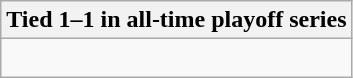<table class="wikitable collapsible collapsed">
<tr>
<th>Tied 1–1 in all-time playoff series</th>
</tr>
<tr>
<td><br>
</td>
</tr>
</table>
